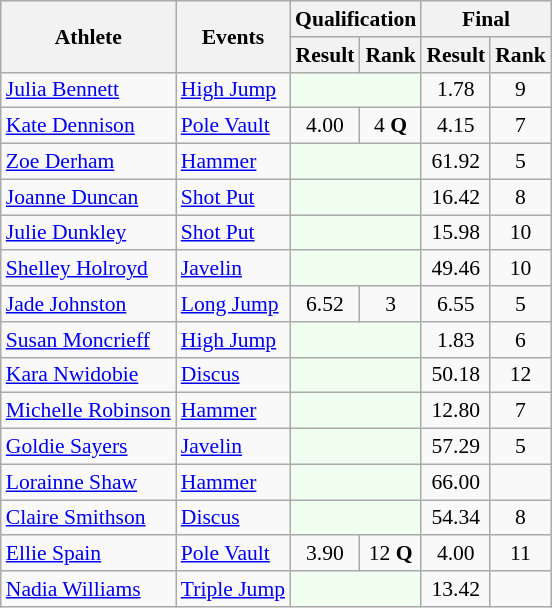<table class=wikitable style="font-size:90%">
<tr>
<th rowspan="2">Athlete</th>
<th rowspan="2">Events</th>
<th colspan="2">Qualification</th>
<th colspan="2">Final</th>
</tr>
<tr>
<th>Result</th>
<th>Rank</th>
<th>Result</th>
<th>Rank</th>
</tr>
<tr>
<td><a href='#'>Julia Bennett</a></td>
<td><a href='#'>High Jump</a></td>
<td align="center" colspan="2" bgcolor="honeydew"></td>
<td align="center">1.78</td>
<td align="center">9</td>
</tr>
<tr>
<td><a href='#'>Kate Dennison</a></td>
<td><a href='#'>Pole Vault</a></td>
<td align="center">4.00</td>
<td align="center">4 <strong>Q</strong></td>
<td align="center">4.15</td>
<td align="center">7</td>
</tr>
<tr>
<td><a href='#'>Zoe Derham</a></td>
<td><a href='#'>Hammer</a></td>
<td align="center" colspan="2" bgcolor="honeydew"></td>
<td align="center">61.92</td>
<td align="center">5</td>
</tr>
<tr>
<td><a href='#'>Joanne Duncan</a></td>
<td><a href='#'>Shot Put</a></td>
<td align="center" colspan="2" bgcolor="honeydew"></td>
<td align="center">16.42</td>
<td align="center">8</td>
</tr>
<tr>
<td><a href='#'>Julie Dunkley</a></td>
<td><a href='#'>Shot Put</a></td>
<td align="center" colspan="2" bgcolor="honeydew"></td>
<td align="center">15.98</td>
<td align="center">10</td>
</tr>
<tr>
<td><a href='#'>Shelley Holroyd</a></td>
<td><a href='#'>Javelin</a></td>
<td align="center" colspan="2" bgcolor="honeydew"></td>
<td align="center">49.46</td>
<td align="center">10</td>
</tr>
<tr>
<td><a href='#'>Jade Johnston</a></td>
<td><a href='#'>Long Jump</a></td>
<td align="center">6.52</td>
<td align="center">3</td>
<td align="center">6.55</td>
<td align="center">5</td>
</tr>
<tr>
<td><a href='#'>Susan Moncrieff</a></td>
<td><a href='#'>High Jump</a></td>
<td align="center" colspan="2" bgcolor="honeydew"></td>
<td align="center">1.83</td>
<td align="center">6</td>
</tr>
<tr>
<td><a href='#'>Kara Nwidobie</a></td>
<td><a href='#'>Discus</a></td>
<td align="center" colspan="2" bgcolor="honeydew"></td>
<td align="center">50.18</td>
<td align="center">12</td>
</tr>
<tr>
<td><a href='#'>Michelle Robinson</a></td>
<td><a href='#'>Hammer</a></td>
<td align="center" colspan="2" bgcolor="honeydew"></td>
<td align="center">12.80</td>
<td align="center">7</td>
</tr>
<tr>
<td><a href='#'>Goldie Sayers</a></td>
<td><a href='#'>Javelin</a></td>
<td align="center" colspan="2" bgcolor="honeydew"></td>
<td align="center">57.29</td>
<td align="center">5</td>
</tr>
<tr>
<td><a href='#'>Lorainne Shaw</a></td>
<td><a href='#'>Hammer</a></td>
<td align="center" colspan="2" bgcolor="honeydew"></td>
<td align="center">66.00</td>
<td align="center"></td>
</tr>
<tr>
<td><a href='#'>Claire Smithson</a></td>
<td><a href='#'>Discus</a></td>
<td align="center" colspan="2" bgcolor="honeydew"></td>
<td align="center">54.34</td>
<td align="center">8</td>
</tr>
<tr>
<td><a href='#'>Ellie Spain</a></td>
<td><a href='#'>Pole Vault</a></td>
<td align="center">3.90</td>
<td align="center">12 <strong>Q</strong></td>
<td align="center">4.00</td>
<td align="center">11</td>
</tr>
<tr>
<td><a href='#'>Nadia Williams</a></td>
<td><a href='#'>Triple Jump</a></td>
<td align="center" colspan="2" bgcolor="honeydew"></td>
<td align="center">13.42</td>
<td align="center"></td>
</tr>
</table>
